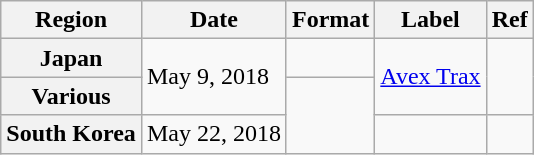<table class="wikitable plainrowheaders">
<tr>
<th>Region</th>
<th>Date</th>
<th>Format</th>
<th>Label</th>
<th>Ref</th>
</tr>
<tr>
<th scope="row">Japan</th>
<td rowspan="2">May 9, 2018</td>
<td></td>
<td rowspan="2"><a href='#'>Avex Trax</a></td>
<td rowspan="2"></td>
</tr>
<tr>
<th scope="row">Various </th>
<td rowspan="2"></td>
</tr>
<tr>
<th scope="row">South Korea</th>
<td>May 22, 2018</td>
<td></td>
<td></td>
</tr>
</table>
